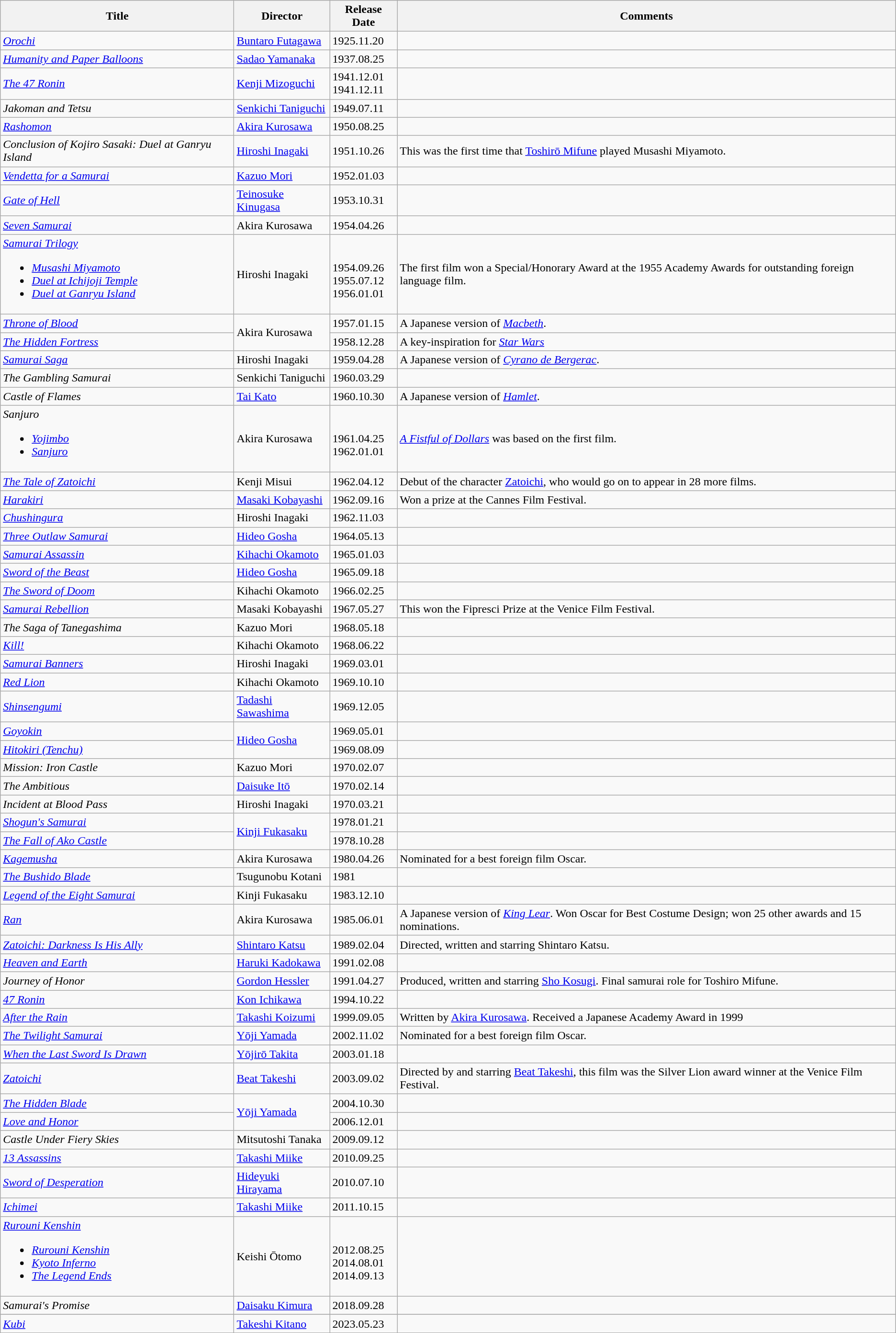<table class="wikitable">
<tr>
<th>Title</th>
<th>Director</th>
<th>Release Date</th>
<th>Comments</th>
</tr>
<tr>
<td><em><a href='#'>Orochi</a></em></td>
<td><a href='#'>Buntaro Futagawa</a></td>
<td>1925.11.20</td>
<td></td>
</tr>
<tr>
<td><em><a href='#'>Humanity and Paper Balloons</a></em></td>
<td><a href='#'>Sadao Yamanaka</a></td>
<td>1937.08.25</td>
<td></td>
</tr>
<tr>
<td><em><a href='#'>The 47 Ronin</a></em></td>
<td><a href='#'>Kenji Mizoguchi</a></td>
<td>1941.12.01<br>1941.12.11</td>
<td></td>
</tr>
<tr>
<td><em>Jakoman and Tetsu</em></td>
<td><a href='#'>Senkichi Taniguchi</a></td>
<td>1949.07.11</td>
<td></td>
</tr>
<tr>
<td><em><a href='#'>Rashomon</a></em></td>
<td><a href='#'>Akira Kurosawa</a></td>
<td>1950.08.25</td>
<td></td>
</tr>
<tr>
<td><em>Conclusion of Kojiro Sasaki: Duel at Ganryu Island</em></td>
<td><a href='#'>Hiroshi Inagaki</a></td>
<td>1951.10.26</td>
<td>This was the first time that <a href='#'>Toshirō Mifune</a> played Musashi Miyamoto.</td>
</tr>
<tr>
<td><em><a href='#'>Vendetta for a Samurai</a></em></td>
<td><a href='#'>Kazuo Mori</a></td>
<td>1952.01.03</td>
<td></td>
</tr>
<tr>
<td><em><a href='#'>Gate of Hell</a></em></td>
<td><a href='#'>Teinosuke Kinugasa</a></td>
<td>1953.10.31</td>
<td></td>
</tr>
<tr>
<td><em><a href='#'>Seven Samurai</a></em></td>
<td>Akira Kurosawa</td>
<td>1954.04.26</td>
<td></td>
</tr>
<tr>
<td><em><a href='#'>Samurai Trilogy</a></em><br><ul><li><em><a href='#'>Musashi Miyamoto</a></em></li><li><em><a href='#'>Duel at Ichijoji Temple</a></em></li><li><em><a href='#'>Duel at Ganryu Island</a></em></li></ul></td>
<td>Hiroshi Inagaki</td>
<td><br>1954.09.26<br>1955.07.12<br>1956.01.01</td>
<td>The first film won a Special/Honorary Award at the 1955 Academy Awards for outstanding foreign language film.</td>
</tr>
<tr>
<td><em><a href='#'>Throne of Blood</a></em></td>
<td rowspan="2">Akira Kurosawa</td>
<td>1957.01.15</td>
<td>A Japanese version of <em><a href='#'>Macbeth</a></em>.</td>
</tr>
<tr>
<td><em><a href='#'>The Hidden Fortress</a></em></td>
<td>1958.12.28</td>
<td>A key-inspiration for <em><a href='#'>Star Wars</a></em></td>
</tr>
<tr>
<td><em><a href='#'>Samurai Saga</a></em></td>
<td>Hiroshi Inagaki</td>
<td>1959.04.28</td>
<td>A Japanese version of <em><a href='#'>Cyrano de Bergerac</a></em>.</td>
</tr>
<tr>
<td><em>The Gambling Samurai</em></td>
<td>Senkichi Taniguchi</td>
<td>1960.03.29</td>
<td></td>
</tr>
<tr>
<td><em>Castle of Flames</em></td>
<td><a href='#'>Tai Kato</a></td>
<td>1960.10.30</td>
<td>A Japanese version of <em><a href='#'>Hamlet</a></em>.</td>
</tr>
<tr>
<td><em>Sanjuro</em><br><ul><li><em><a href='#'>Yojimbo</a></em></li><li><em><a href='#'>Sanjuro</a></em></li></ul></td>
<td>Akira Kurosawa</td>
<td><br>1961.04.25<br>1962.01.01</td>
<td><em><a href='#'>A Fistful of Dollars</a></em> was based on the first film.</td>
</tr>
<tr>
<td><em><a href='#'>The Tale of Zatoichi</a></em></td>
<td>Kenji Misui</td>
<td>1962.04.12</td>
<td>Debut of the character <a href='#'>Zatoichi</a>, who would go on to appear in 28 more films.</td>
</tr>
<tr>
<td><em><a href='#'>Harakiri</a></em></td>
<td><a href='#'>Masaki Kobayashi</a></td>
<td>1962.09.16</td>
<td>Won a prize at the Cannes Film Festival.</td>
</tr>
<tr>
<td><em><a href='#'>Chushingura</a></em></td>
<td>Hiroshi Inagaki</td>
<td>1962.11.03</td>
<td></td>
</tr>
<tr>
<td><em><a href='#'>Three Outlaw Samurai</a></em></td>
<td><a href='#'>Hideo Gosha</a></td>
<td>1964.05.13</td>
<td></td>
</tr>
<tr>
<td><em><a href='#'>Samurai Assassin</a></em></td>
<td><a href='#'>Kihachi Okamoto</a></td>
<td>1965.01.03</td>
<td></td>
</tr>
<tr>
<td><em><a href='#'>Sword of the Beast</a></em></td>
<td><a href='#'>Hideo Gosha</a></td>
<td>1965.09.18</td>
</tr>
<tr>
<td><em><a href='#'>The Sword of Doom</a></em></td>
<td>Kihachi Okamoto</td>
<td>1966.02.25</td>
<td></td>
</tr>
<tr>
<td><em><a href='#'>Samurai Rebellion</a></em></td>
<td>Masaki Kobayashi</td>
<td>1967.05.27</td>
<td>This won the Fipresci Prize at the Venice Film Festival.</td>
</tr>
<tr>
<td><em>The Saga of Tanegashima</em></td>
<td>Kazuo Mori</td>
<td>1968.05.18</td>
<td></td>
</tr>
<tr>
<td><em><a href='#'>Kill!</a></em></td>
<td>Kihachi Okamoto</td>
<td>1968.06.22</td>
<td></td>
</tr>
<tr>
<td><em><a href='#'>Samurai Banners</a></em></td>
<td>Hiroshi Inagaki</td>
<td>1969.03.01</td>
<td></td>
</tr>
<tr>
<td><em><a href='#'>Red Lion</a></em></td>
<td>Kihachi Okamoto</td>
<td>1969.10.10</td>
<td></td>
</tr>
<tr>
<td><em><a href='#'>Shinsengumi</a></em></td>
<td><a href='#'>Tadashi Sawashima</a></td>
<td>1969.12.05</td>
<td></td>
</tr>
<tr>
<td><em><a href='#'>Goyokin</a></em></td>
<td rowspan="2"><a href='#'>Hideo Gosha</a></td>
<td>1969.05.01</td>
<td></td>
</tr>
<tr>
<td><em><a href='#'>Hitokiri (Tenchu)</a></em></td>
<td>1969.08.09</td>
<td></td>
</tr>
<tr>
<td><em>Mission: Iron Castle</em></td>
<td>Kazuo Mori</td>
<td>1970.02.07</td>
<td></td>
</tr>
<tr>
<td><em>The Ambitious</em></td>
<td><a href='#'>Daisuke Itō</a></td>
<td>1970.02.14</td>
<td></td>
</tr>
<tr>
<td><em>Incident at Blood Pass</em></td>
<td>Hiroshi Inagaki</td>
<td>1970.03.21</td>
<td></td>
</tr>
<tr>
<td><em><a href='#'>Shogun's Samurai</a></em></td>
<td rowspan="2"><a href='#'>Kinji Fukasaku</a></td>
<td>1978.01.21</td>
<td></td>
</tr>
<tr>
<td><em><a href='#'>The Fall of Ako Castle</a></em></td>
<td>1978.10.28</td>
<td></td>
</tr>
<tr>
<td><em><a href='#'>Kagemusha</a></em></td>
<td>Akira Kurosawa</td>
<td>1980.04.26</td>
<td>Nominated for a best foreign film Oscar.</td>
</tr>
<tr>
<td><em><a href='#'>The Bushido Blade</a></em></td>
<td>Tsugunobu Kotani</td>
<td>1981</td>
<td></td>
</tr>
<tr>
<td><em><a href='#'>Legend of the Eight Samurai</a></em></td>
<td>Kinji Fukasaku</td>
<td>1983.12.10</td>
<td></td>
</tr>
<tr>
<td><em><a href='#'>Ran</a></em></td>
<td>Akira Kurosawa</td>
<td>1985.06.01</td>
<td>A Japanese version of <em><a href='#'>King Lear</a></em>. Won Oscar for Best Costume Design; won 25 other awards and 15 nominations.</td>
</tr>
<tr>
<td><em><a href='#'>Zatoichi: Darkness Is His Ally</a></em></td>
<td><a href='#'>Shintaro Katsu</a></td>
<td>1989.02.04</td>
<td>Directed, written and starring Shintaro Katsu.</td>
</tr>
<tr>
<td><em><a href='#'>Heaven and Earth</a></em></td>
<td><a href='#'>Haruki Kadokawa</a></td>
<td>1991.02.08</td>
<td></td>
</tr>
<tr>
<td><em>Journey of Honor</em></td>
<td><a href='#'>Gordon Hessler</a></td>
<td>1991.04.27</td>
<td>Produced, written and starring <a href='#'>Sho Kosugi</a>. Final samurai role for Toshiro Mifune.</td>
</tr>
<tr>
<td><em><a href='#'>47 Ronin</a></em></td>
<td><a href='#'>Kon Ichikawa</a></td>
<td>1994.10.22</td>
<td></td>
</tr>
<tr>
<td><em><a href='#'>After the Rain</a></em></td>
<td><a href='#'>Takashi Koizumi</a></td>
<td>1999.09.05</td>
<td>Written by <a href='#'>Akira Kurosawa</a>. Received a Japanese Academy Award in 1999</td>
</tr>
<tr>
<td><em><a href='#'>The Twilight Samurai</a></em></td>
<td><a href='#'>Yōji Yamada</a></td>
<td>2002.11.02</td>
<td>Nominated for a best foreign film Oscar.</td>
</tr>
<tr>
<td><em><a href='#'>When the Last Sword Is Drawn</a></em></td>
<td><a href='#'>Yōjirō Takita</a></td>
<td>2003.01.18</td>
<td></td>
</tr>
<tr>
<td><em><a href='#'>Zatoichi</a></em></td>
<td><a href='#'>Beat Takeshi</a></td>
<td>2003.09.02</td>
<td>Directed by and starring <a href='#'>Beat Takeshi</a>, this film was the Silver Lion award winner at the Venice Film Festival.</td>
</tr>
<tr>
<td><em><a href='#'>The Hidden Blade</a></em></td>
<td rowspan="2"><a href='#'>Yōji Yamada</a></td>
<td>2004.10.30</td>
<td></td>
</tr>
<tr>
<td><em><a href='#'>Love and Honor</a></em></td>
<td>2006.12.01</td>
<td></td>
</tr>
<tr>
<td><em>Castle Under Fiery Skies</em></td>
<td>Mitsutoshi Tanaka</td>
<td>2009.09.12</td>
<td></td>
</tr>
<tr>
<td><em><a href='#'>13 Assassins</a></em></td>
<td><a href='#'>Takashi Miike</a></td>
<td>2010.09.25</td>
<td></td>
</tr>
<tr>
<td><em><a href='#'>Sword of Desperation</a></em></td>
<td><a href='#'>Hideyuki Hirayama</a></td>
<td>2010.07.10</td>
<td></td>
</tr>
<tr>
<td><em><a href='#'>Ichimei</a></em></td>
<td><a href='#'>Takashi Miike</a></td>
<td>2011.10.15</td>
<td></td>
</tr>
<tr>
<td><em><a href='#'>Rurouni Kenshin</a></em><br><ul><li><em><a href='#'>Rurouni Kenshin</a></em></li><li><em><a href='#'>Kyoto Inferno</a></em></li><li><em><a href='#'>The Legend Ends</a></em></li></ul></td>
<td>Keishi Ōtomo</td>
<td><br>2012.08.25<br>2014.08.01<br>2014.09.13</td>
<td></td>
</tr>
<tr>
<td><em>Samurai's Promise</em></td>
<td><a href='#'>Daisaku Kimura</a></td>
<td>2018.09.28</td>
<td></td>
</tr>
<tr>
</tr>
<tr>
<td><em><a href='#'>Kubi</a></em></td>
<td><a href='#'>Takeshi Kitano</a></td>
<td>2023.05.23</td>
<td></td>
</tr>
</table>
